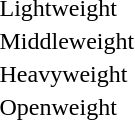<table>
<tr>
<td>Lightweight</td>
<td></td>
<td></td>
<td></td>
</tr>
<tr>
<td>Middleweight</td>
<td></td>
<td></td>
<td></td>
</tr>
<tr>
<td>Heavyweight</td>
<td></td>
<td></td>
<td></td>
</tr>
<tr>
<td>Openweight</td>
<td></td>
<td></td>
<td></td>
</tr>
</table>
